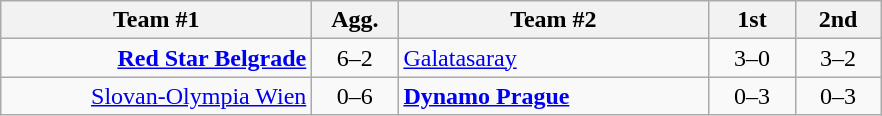<table class=wikitable style="text-align:center">
<tr>
<th width=200>Team #1</th>
<th width=50>Agg.</th>
<th width=200>Team #2</th>
<th width=50>1st</th>
<th width=50>2nd</th>
</tr>
<tr>
<td align=right><strong><a href='#'>Red Star Belgrade</a></strong> </td>
<td>6–2</td>
<td align=left> <a href='#'>Galatasaray</a></td>
<td align=center>3–0</td>
<td align=center>3–2</td>
</tr>
<tr>
<td align=right><a href='#'>Slovan-Olympia Wien</a> </td>
<td>0–6</td>
<td align=left> <strong><a href='#'>Dynamo Prague</a></strong></td>
<td align=center>0–3</td>
<td align=center>0–3</td>
</tr>
</table>
